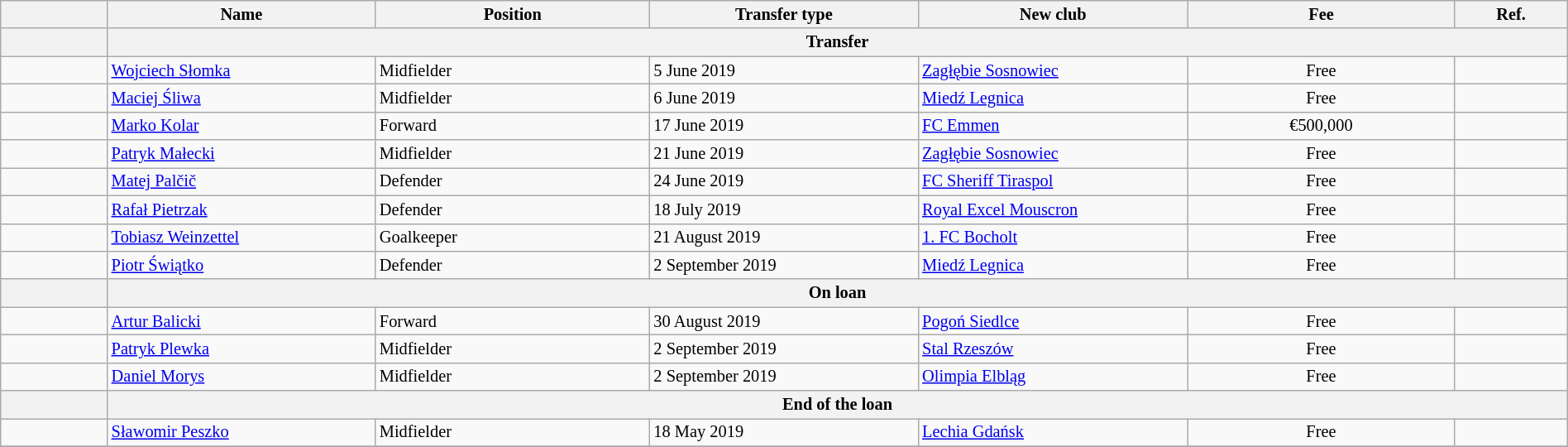<table class="wikitable" style="width:100%; font-size:85%;">
<tr>
<th width="2%"></th>
<th width="5%">Name</th>
<th width="5%">Position</th>
<th width="5%">Transfer type</th>
<th width="5%">New club</th>
<th width="5%">Fee</th>
<th width="2%">Ref.</th>
</tr>
<tr>
<th></th>
<th colspan="6" align="center">Transfer</th>
</tr>
<tr>
<td align=center></td>
<td align=left> <a href='#'>Wojciech Słomka</a></td>
<td align=left>Midfielder</td>
<td align=left>5 June 2019</td>
<td align=left> <a href='#'>Zagłębie Sosnowiec</a></td>
<td align=center>Free</td>
<td></td>
</tr>
<tr>
<td align=center></td>
<td align=left> <a href='#'>Maciej Śliwa</a></td>
<td align=left>Midfielder</td>
<td align=left>6 June 2019</td>
<td align=left> <a href='#'>Miedź Legnica</a></td>
<td align=center>Free</td>
<td></td>
</tr>
<tr>
<td align=center></td>
<td align=left> <a href='#'>Marko Kolar</a></td>
<td align=left>Forward</td>
<td align=left>17 June 2019</td>
<td align=left> <a href='#'>FC Emmen</a></td>
<td align=center>€500,000</td>
<td></td>
</tr>
<tr>
<td align=center></td>
<td align=left> <a href='#'>Patryk Małecki</a></td>
<td align=left>Midfielder</td>
<td align=left>21 June 2019</td>
<td align=left> <a href='#'>Zagłębie Sosnowiec</a></td>
<td align=center>Free</td>
<td></td>
</tr>
<tr>
<td align=center></td>
<td align=left> <a href='#'>Matej Palčič</a></td>
<td align=left>Defender</td>
<td align=left>24 June 2019</td>
<td align=left> <a href='#'>FC Sheriff Tiraspol</a></td>
<td align=center>Free</td>
<td></td>
</tr>
<tr>
<td align=center></td>
<td align=left> <a href='#'>Rafał Pietrzak</a></td>
<td align=left>Defender</td>
<td align=left>18 July 2019</td>
<td align=left> <a href='#'>Royal Excel Mouscron</a></td>
<td align=center>Free</td>
<td></td>
</tr>
<tr>
<td align=center></td>
<td align=left> <a href='#'>Tobiasz Weinzettel</a></td>
<td align=left>Goalkeeper</td>
<td align=left>21 August 2019</td>
<td align=left> <a href='#'>1. FC Bocholt</a></td>
<td align=center>Free</td>
<td></td>
</tr>
<tr>
<td align=center></td>
<td align=left> <a href='#'>Piotr Świątko</a></td>
<td align=left>Defender</td>
<td align=left>2 September 2019</td>
<td align=left> <a href='#'>Miedź Legnica</a></td>
<td align=center>Free</td>
<td></td>
</tr>
<tr>
<th></th>
<th colspan="6" align="center">On loan</th>
</tr>
<tr>
<td align=center></td>
<td align=left> <a href='#'>Artur Balicki</a></td>
<td align=left>Forward</td>
<td align=left>30 August 2019</td>
<td align=left> <a href='#'>Pogoń Siedlce</a></td>
<td align=center>Free</td>
<td></td>
</tr>
<tr>
<td align=center></td>
<td align=left> <a href='#'>Patryk Plewka</a></td>
<td align=left>Midfielder</td>
<td align=left>2 September 2019</td>
<td align=left> <a href='#'>Stal Rzeszów</a></td>
<td align=center>Free</td>
<td></td>
</tr>
<tr>
<td align=center></td>
<td align=left> <a href='#'>Daniel Morys</a></td>
<td align=left>Midfielder</td>
<td align=left>2 September 2019</td>
<td align=left> <a href='#'>Olimpia Elbląg</a></td>
<td align=center>Free</td>
<td></td>
</tr>
<tr>
<th></th>
<th colspan="6" align="center">End of the loan</th>
</tr>
<tr>
<td align=center></td>
<td align=left> <a href='#'>Sławomir Peszko</a></td>
<td align=left>Midfielder</td>
<td align=left>18 May 2019</td>
<td align=left> <a href='#'>Lechia Gdańsk</a></td>
<td align=center>Free</td>
<td></td>
</tr>
<tr>
</tr>
</table>
